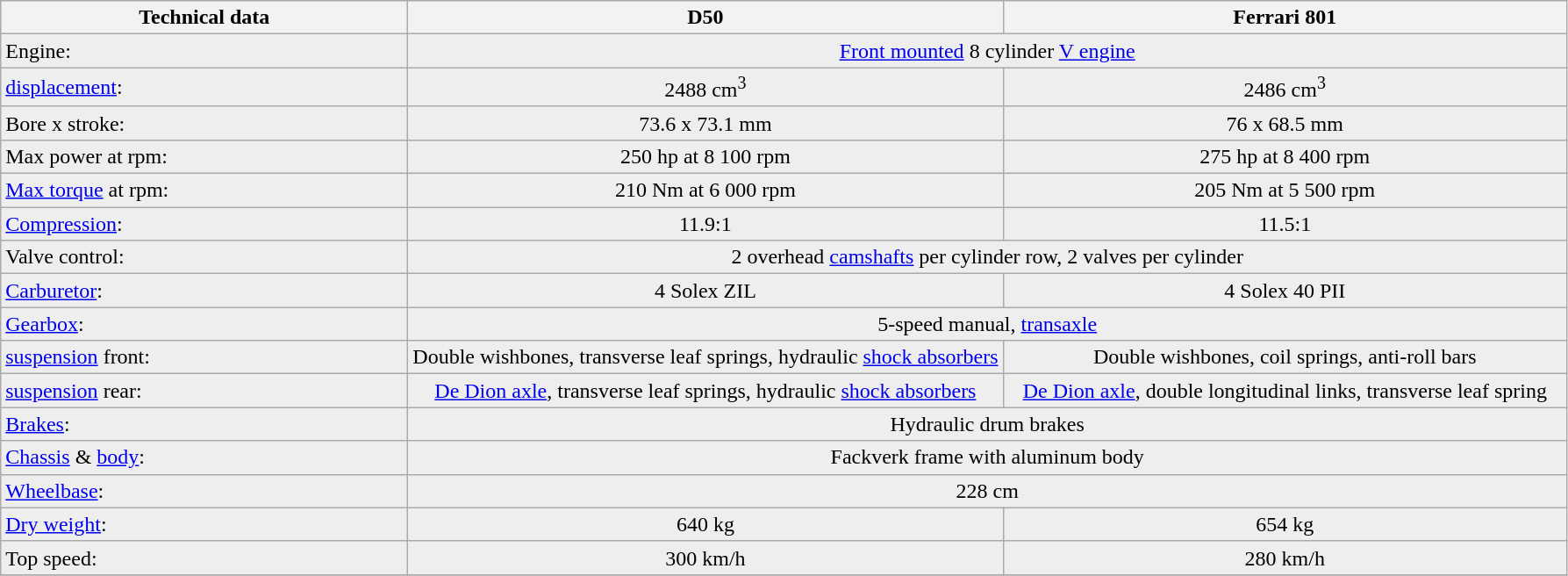<table class="prettytable">
<tr ---- bgcolor="#DDDDDD">
<th width="26%">Technical data</th>
<th width="38%">D50</th>
<th width="38%">Ferrari 801</th>
</tr>
<tr ---- bgcolor="#EEEEEE">
<td>Engine: </td>
<td colspan="2"  align="center"><a href='#'>Front mounted</a> 8 cylinder <a href='#'>V engine</a></td>
</tr>
<tr ---- bgcolor="#EEEEEE">
<td><a href='#'>displacement</a>: </td>
<td align="center">2488 cm<sup>3</sup></td>
<td align="center">2486 cm<sup>3</sup></td>
</tr>
<tr ---- bgcolor="#EEEEEE">
<td>Bore x stroke: </td>
<td align="center">73.6 x 73.1 mm</td>
<td align="center">76 x 68.5 mm</td>
</tr>
<tr ---- bgcolor="#EEEEEE">
<td>Max power at rpm: </td>
<td align="center">250 hp at 8 100 rpm</td>
<td align="center">275 hp at 8 400 rpm</td>
</tr>
<tr ---- bgcolor="#EEEEEE">
<td><a href='#'>Max torque</a> at rpm: </td>
<td align="center">210 Nm at 6 000 rpm</td>
<td align="center">205 Nm at 5 500 rpm</td>
</tr>
<tr ---- bgcolor="#EEEEEE">
<td><a href='#'>Compression</a>: </td>
<td align="center">11.9:1</td>
<td align="center">11.5:1</td>
</tr>
<tr ---- bgcolor="#EEEEEE">
<td>Valve control: </td>
<td colspan="2" align="center">2 overhead <a href='#'>camshafts</a> per cylinder row, 2 valves per cylinder</td>
</tr>
<tr ---- bgcolor="#EEEEEE">
<td><a href='#'>Carburetor</a>: </td>
<td align="center">4 Solex ZIL</td>
<td align="center">4 Solex 40 PII</td>
</tr>
<tr ---- bgcolor="#EEEEEE">
<td><a href='#'>Gearbox</a>: </td>
<td colspan="2"  align="center">5-speed manual, <a href='#'>transaxle</a></td>
</tr>
<tr ---- bgcolor="#EEEEEE">
<td><a href='#'>suspension</a> front: </td>
<td align="center">Double wishbones, transverse leaf springs, hydraulic <a href='#'>shock absorbers</a></td>
<td align="center">Double wishbones, coil springs, anti-roll bars</td>
</tr>
<tr ---- bgcolor="#EEEEEE">
<td><a href='#'>suspension</a> rear: </td>
<td align="center"><a href='#'>De Dion axle</a>, transverse leaf springs, hydraulic <a href='#'>shock absorbers</a></td>
<td align="center"><a href='#'>De Dion axle</a>, double longitudinal links, transverse leaf spring</td>
</tr>
<tr ---- bgcolor="#EEEEEE">
<td><a href='#'>Brakes</a>: </td>
<td colspan="2"  align="center">Hydraulic drum brakes</td>
</tr>
<tr ---- bgcolor="#EEEEEE">
<td><a href='#'>Chassis</a> & <a href='#'>body</a>: </td>
<td colspan="2" align="center">Fackverk frame with aluminum body</td>
</tr>
<tr ---- bgcolor="#EEEEEE">
<td><a href='#'>Wheelbase</a>: </td>
<td colspan="2" align="center">228 cm</td>
</tr>
<tr ---- bgcolor="#EEEEEE">
<td><a href='#'>Dry weight</a>: </td>
<td align="center">640 kg</td>
<td align="center">654 kg</td>
</tr>
<tr ---- bgcolor="#EEEEEE">
<td>Top speed: </td>
<td align="center">300 km/h</td>
<td align="center">280 km/h</td>
</tr>
<tr ---- bgcolor="#EEEEEE">
</tr>
</table>
